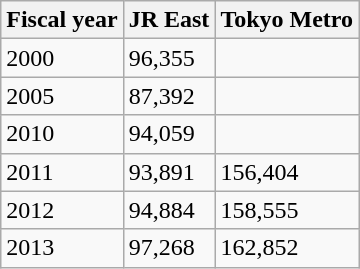<table class="wikitable">
<tr>
<th>Fiscal year</th>
<th>JR East</th>
<th>Tokyo Metro</th>
</tr>
<tr>
<td>2000</td>
<td>96,355</td>
<td></td>
</tr>
<tr>
<td>2005</td>
<td>87,392</td>
<td></td>
</tr>
<tr>
<td>2010</td>
<td>94,059</td>
<td></td>
</tr>
<tr>
<td>2011</td>
<td>93,891</td>
<td>156,404</td>
</tr>
<tr>
<td>2012</td>
<td>94,884</td>
<td>158,555</td>
</tr>
<tr>
<td>2013</td>
<td>97,268</td>
<td>162,852</td>
</tr>
</table>
